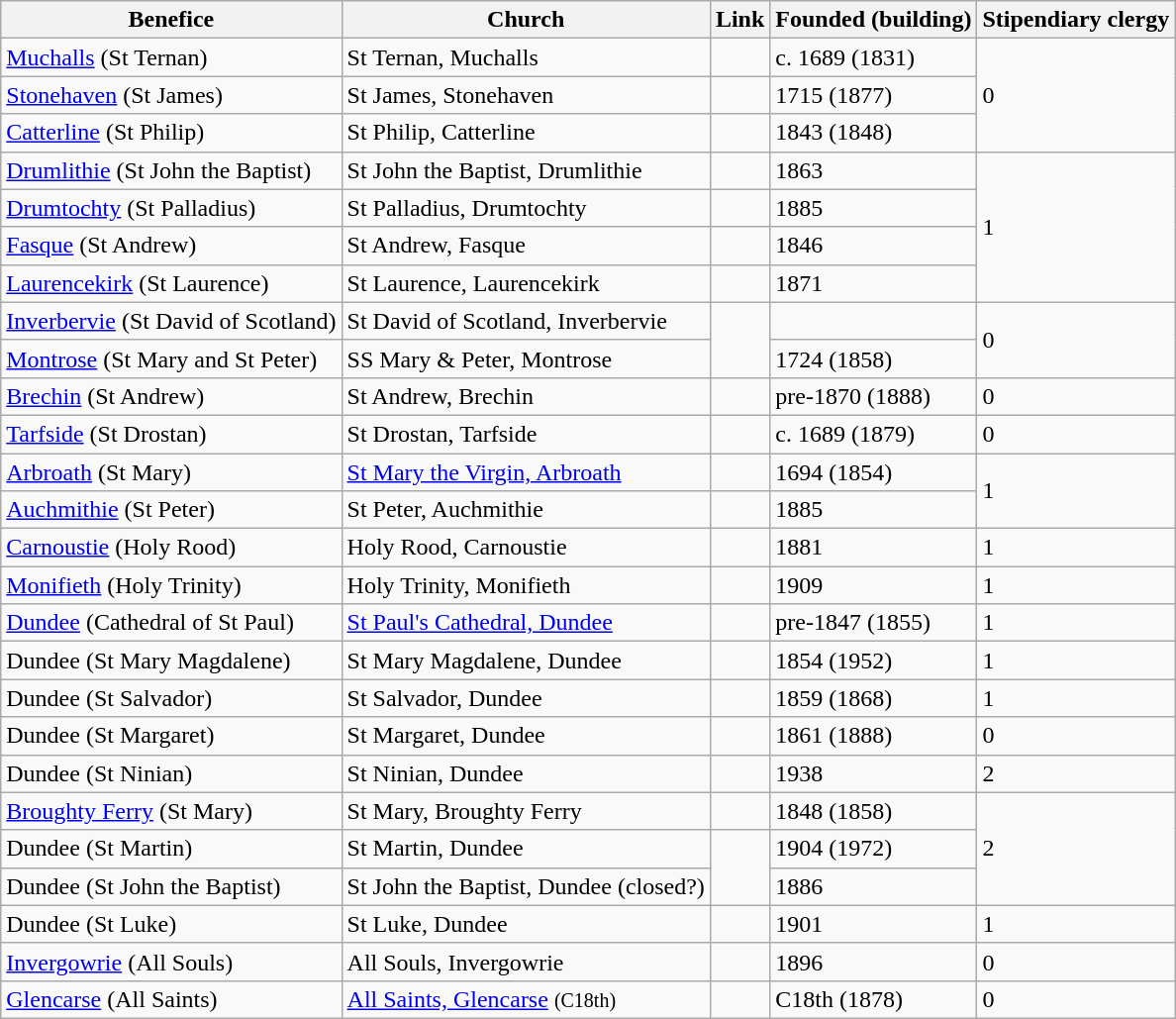<table class="wikitable">
<tr>
<th>Benefice</th>
<th>Church</th>
<th>Link</th>
<th>Founded (building)</th>
<th>Stipendiary clergy</th>
</tr>
<tr>
<td><a href='#'>Muchalls</a> (St Ternan)</td>
<td>St Ternan, Muchalls</td>
<td></td>
<td>c. 1689 (1831)</td>
<td rowspan="3">0</td>
</tr>
<tr>
<td><a href='#'>Stonehaven</a> (St James)</td>
<td>St James, Stonehaven</td>
<td></td>
<td>1715 (1877)</td>
</tr>
<tr>
<td><a href='#'>Catterline</a> (St Philip)</td>
<td>St Philip, Catterline</td>
<td></td>
<td>1843 (1848)</td>
</tr>
<tr>
<td><a href='#'>Drumlithie</a> (St John the Baptist)</td>
<td>St John the Baptist, Drumlithie</td>
<td></td>
<td>1863</td>
<td rowspan="4">1</td>
</tr>
<tr>
<td><a href='#'>Drumtochty</a> (St Palladius)</td>
<td>St Palladius, Drumtochty</td>
<td></td>
<td>1885</td>
</tr>
<tr>
<td><a href='#'>Fasque</a> (St Andrew)</td>
<td>St Andrew, Fasque</td>
<td></td>
<td>1846</td>
</tr>
<tr>
<td><a href='#'>Laurencekirk</a> (St Laurence)</td>
<td>St Laurence, Laurencekirk</td>
<td></td>
<td>1871</td>
</tr>
<tr>
<td><a href='#'>Inverbervie</a> (St David of Scotland)</td>
<td>St David of Scotland, Inverbervie</td>
<td rowspan="2"></td>
<td></td>
<td rowspan="2">0</td>
</tr>
<tr>
<td><a href='#'>Montrose</a> (St Mary and St Peter)</td>
<td>SS Mary & Peter, Montrose</td>
<td>1724 (1858)</td>
</tr>
<tr>
<td><a href='#'>Brechin</a> (St Andrew)</td>
<td>St Andrew, Brechin</td>
<td></td>
<td>pre-1870 (1888)</td>
<td>0</td>
</tr>
<tr>
<td><a href='#'>Tarfside</a> (St Drostan)</td>
<td>St Drostan, Tarfside</td>
<td></td>
<td>c. 1689 (1879)</td>
<td>0</td>
</tr>
<tr>
<td><a href='#'>Arbroath</a> (St Mary)</td>
<td><a href='#'>St Mary the Virgin, Arbroath</a></td>
<td></td>
<td>1694 (1854)</td>
<td rowspan="2">1</td>
</tr>
<tr>
<td><a href='#'>Auchmithie</a> (St Peter)</td>
<td>St Peter, Auchmithie</td>
<td></td>
<td>1885</td>
</tr>
<tr>
<td><a href='#'>Carnoustie</a> (Holy Rood)</td>
<td>Holy Rood, Carnoustie</td>
<td></td>
<td>1881</td>
<td>1</td>
</tr>
<tr>
<td><a href='#'>Monifieth</a> (Holy Trinity)</td>
<td>Holy Trinity, Monifieth</td>
<td></td>
<td>1909</td>
<td>1</td>
</tr>
<tr>
<td><a href='#'>Dundee</a> (Cathedral of St Paul)</td>
<td><a href='#'>St Paul's Cathedral, Dundee</a></td>
<td></td>
<td>pre-1847 (1855)</td>
<td>1</td>
</tr>
<tr>
<td>Dundee (St Mary Magdalene)</td>
<td>St Mary Magdalene, Dundee</td>
<td></td>
<td>1854 (1952)</td>
<td>1</td>
</tr>
<tr>
<td>Dundee (St Salvador)</td>
<td>St Salvador, Dundee</td>
<td> </td>
<td>1859 (1868)</td>
<td>1</td>
</tr>
<tr>
<td>Dundee (St Margaret)</td>
<td>St Margaret, Dundee</td>
<td></td>
<td>1861 (1888)</td>
<td>0</td>
</tr>
<tr>
<td>Dundee (St Ninian)</td>
<td>St Ninian, Dundee</td>
<td></td>
<td>1938</td>
<td>2</td>
</tr>
<tr>
<td><a href='#'>Broughty Ferry</a> (St Mary)</td>
<td>St Mary, Broughty Ferry</td>
<td></td>
<td>1848 (1858)</td>
<td rowspan="3">2</td>
</tr>
<tr>
<td>Dundee (St Martin)</td>
<td>St Martin, Dundee</td>
<td rowspan="2"></td>
<td>1904 (1972)</td>
</tr>
<tr>
<td>Dundee (St John the Baptist)</td>
<td>St John the Baptist, Dundee (closed?)</td>
<td>1886</td>
</tr>
<tr>
<td>Dundee (St Luke)</td>
<td>St Luke, Dundee</td>
<td></td>
<td>1901</td>
<td>1</td>
</tr>
<tr>
<td><a href='#'>Invergowrie</a> (All Souls)</td>
<td>All Souls, Invergowrie</td>
<td></td>
<td>1896</td>
<td>0</td>
</tr>
<tr>
<td><a href='#'>Glencarse</a> (All Saints)</td>
<td><a href='#'>All Saints, Glencarse</a> <small>(C18th)</small></td>
<td></td>
<td>C18th (1878)</td>
<td>0</td>
</tr>
</table>
